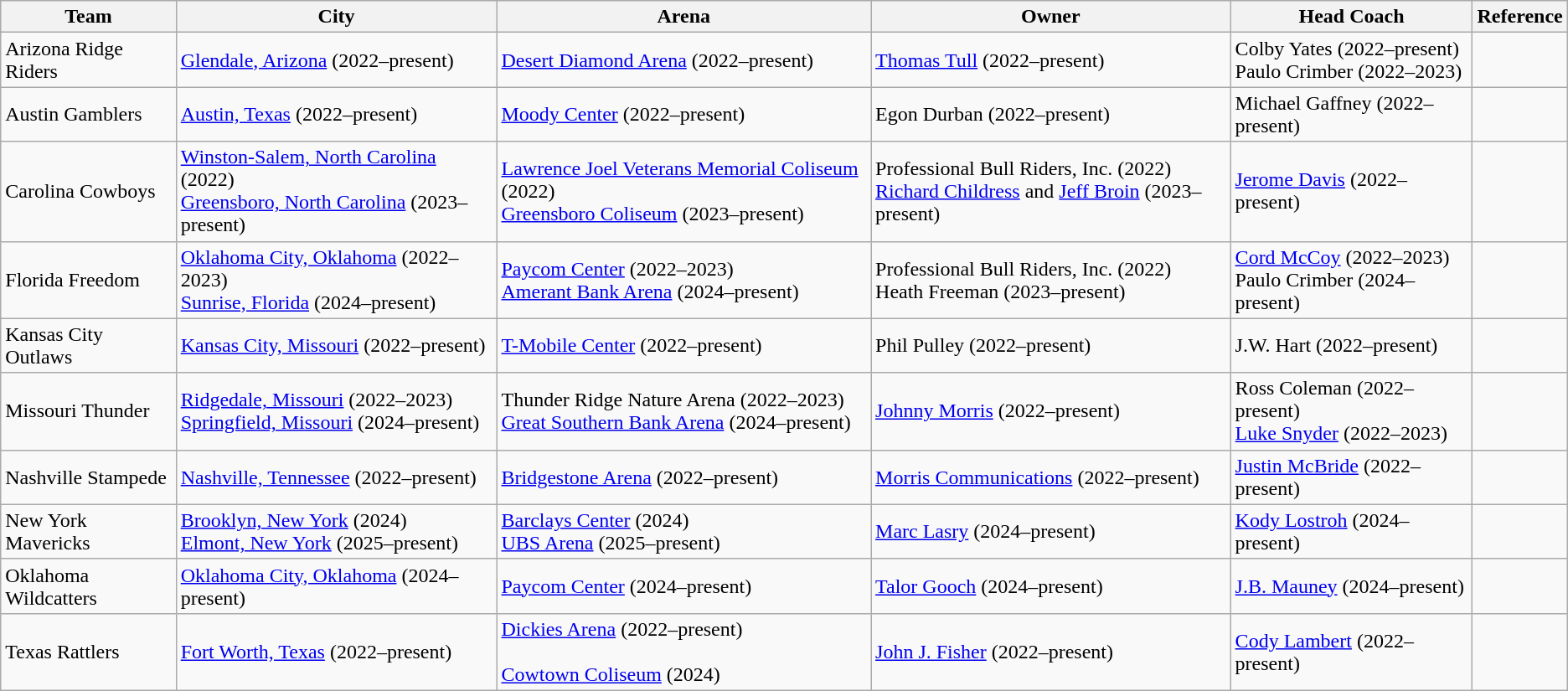<table class="wikitable">
<tr>
<th>Team</th>
<th>City</th>
<th>Arena</th>
<th>Owner</th>
<th>Head Coach</th>
<th>Reference</th>
</tr>
<tr>
<td> Arizona Ridge Riders</td>
<td><a href='#'>Glendale, Arizona</a> (2022–present)</td>
<td><a href='#'>Desert Diamond Arena</a> (2022–present)</td>
<td><a href='#'>Thomas Tull</a> (2022–present)</td>
<td>Colby Yates (2022–present)<br> Paulo Crimber (2022–2023)</td>
<td></td>
</tr>
<tr>
<td> Austin Gamblers</td>
<td><a href='#'>Austin, Texas</a> (2022–present)</td>
<td><a href='#'>Moody Center</a> (2022–present)</td>
<td>Egon Durban (2022–present)</td>
<td>Michael Gaffney (2022–present)</td>
<td></td>
</tr>
<tr>
<td> Carolina Cowboys</td>
<td><a href='#'>Winston-Salem, North Carolina</a> (2022)<br><a href='#'>Greensboro, North Carolina</a> (2023–present)</td>
<td><a href='#'>Lawrence Joel Veterans Memorial Coliseum</a> (2022)<br><a href='#'>Greensboro Coliseum</a> (2023–present)</td>
<td>Professional Bull Riders, Inc. (2022)<br><a href='#'>Richard Childress</a> and <a href='#'>Jeff Broin</a> (2023–present)</td>
<td><a href='#'>Jerome Davis</a> (2022–present)</td>
<td></td>
</tr>
<tr>
<td> Florida Freedom</td>
<td><a href='#'>Oklahoma City, Oklahoma</a> (2022–2023)<br><a href='#'>Sunrise, Florida</a> (2024–present)</td>
<td><a href='#'>Paycom Center</a> (2022–2023)<br><a href='#'>Amerant Bank Arena</a> (2024–present)</td>
<td>Professional Bull Riders, Inc. (2022)<br>Heath Freeman (2023–present)</td>
<td><a href='#'>Cord McCoy</a> (2022–2023)<br> Paulo Crimber (2024–present)</td>
<td></td>
</tr>
<tr>
<td> Kansas City Outlaws</td>
<td><a href='#'>Kansas City, Missouri</a> (2022–present)</td>
<td><a href='#'>T-Mobile Center</a> (2022–present)</td>
<td>Phil Pulley (2022–present)</td>
<td>J.W. Hart (2022–present)</td>
<td></td>
</tr>
<tr>
<td> Missouri Thunder</td>
<td><a href='#'>Ridgedale, Missouri</a> (2022–2023)<br><a href='#'>Springfield, Missouri</a> (2024–present)</td>
<td>Thunder Ridge Nature Arena (2022–2023)<br><a href='#'>Great Southern Bank Arena</a> (2024–present)</td>
<td><a href='#'>Johnny Morris</a> (2022–present)</td>
<td>Ross Coleman (2022–present)<br> <a href='#'>Luke Snyder</a> (2022–2023)</td>
<td></td>
</tr>
<tr>
<td> Nashville Stampede</td>
<td><a href='#'>Nashville, Tennessee</a> (2022–present)</td>
<td><a href='#'>Bridgestone Arena</a> (2022–present)</td>
<td><a href='#'>Morris Communications</a> (2022–present)</td>
<td><a href='#'>Justin McBride</a> (2022–present)</td>
<td></td>
</tr>
<tr>
<td> New York Mavericks</td>
<td><a href='#'>Brooklyn, New York</a> (2024)<br><a href='#'>Elmont, New York</a> (2025–present)</td>
<td><a href='#'>Barclays Center</a> (2024)<br><a href='#'>UBS Arena</a> (2025–present)</td>
<td><a href='#'>Marc Lasry</a> (2024–present)</td>
<td><a href='#'>Kody Lostroh</a> (2024–present)</td>
<td></td>
</tr>
<tr>
<td> Oklahoma Wildcatters</td>
<td><a href='#'>Oklahoma City, Oklahoma</a> (2024–present)</td>
<td><a href='#'>Paycom Center</a> (2024–present)</td>
<td><a href='#'>Talor Gooch</a> (2024–present)</td>
<td><a href='#'>J.B. Mauney</a> (2024–present)</td>
<td></td>
</tr>
<tr>
<td> Texas Rattlers</td>
<td><a href='#'>Fort Worth, Texas</a> (2022–present)</td>
<td><a href='#'>Dickies Arena</a> (2022–present)<br><br><a href='#'>Cowtown Coliseum</a> (2024)</td>
<td><a href='#'>John J. Fisher</a> (2022–present)</td>
<td><a href='#'>Cody Lambert</a> (2022–present)</td>
<td></td>
</tr>
</table>
